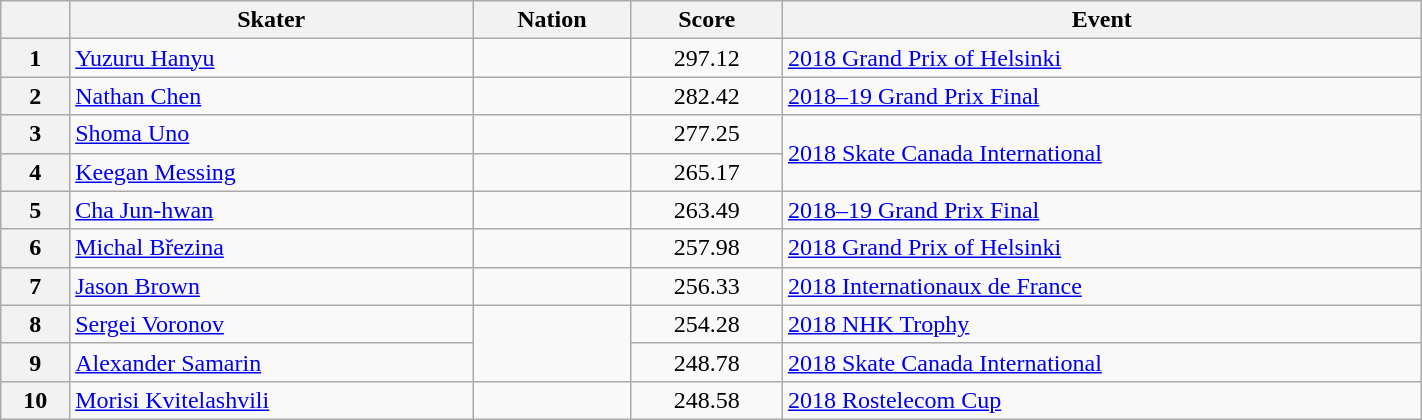<table class="wikitable sortable" style="text-align:left; width:75%">
<tr>
<th scope="col"></th>
<th scope="col">Skater</th>
<th scope="col">Nation</th>
<th scope="col">Score</th>
<th scope="col">Event</th>
</tr>
<tr>
<th scope="row">1</th>
<td><a href='#'>Yuzuru Hanyu</a></td>
<td></td>
<td style="text-align:center;">297.12</td>
<td><a href='#'>2018 Grand Prix of Helsinki</a></td>
</tr>
<tr>
<th scope="row">2</th>
<td><a href='#'>Nathan Chen</a></td>
<td></td>
<td style="text-align:center;">282.42</td>
<td><a href='#'>2018–19 Grand Prix Final</a></td>
</tr>
<tr>
<th scope="row">3</th>
<td><a href='#'>Shoma Uno</a></td>
<td></td>
<td style="text-align:center;">277.25</td>
<td rowspan="2"><a href='#'>2018 Skate Canada International</a></td>
</tr>
<tr>
<th scope="row">4</th>
<td><a href='#'>Keegan Messing</a></td>
<td></td>
<td style="text-align:center;">265.17</td>
</tr>
<tr>
<th scope="row">5</th>
<td><a href='#'>Cha Jun-hwan</a></td>
<td></td>
<td style="text-align:center;">263.49</td>
<td><a href='#'>2018–19 Grand Prix Final</a></td>
</tr>
<tr>
<th scope="row">6</th>
<td><a href='#'>Michal Březina</a></td>
<td></td>
<td style="text-align:center;">257.98</td>
<td><a href='#'>2018 Grand Prix of Helsinki</a></td>
</tr>
<tr>
<th scope="row">7</th>
<td><a href='#'>Jason Brown</a></td>
<td></td>
<td style="text-align:center;">256.33</td>
<td><a href='#'>2018 Internationaux de France</a></td>
</tr>
<tr>
<th scope="row">8</th>
<td><a href='#'>Sergei Voronov</a></td>
<td rowspan="2"></td>
<td style="text-align:center;">254.28</td>
<td><a href='#'>2018 NHK Trophy</a></td>
</tr>
<tr>
<th scope="row">9</th>
<td><a href='#'>Alexander Samarin</a></td>
<td style="text-align:center;">248.78</td>
<td><a href='#'>2018 Skate Canada International</a></td>
</tr>
<tr>
<th scope="row">10</th>
<td><a href='#'>Morisi Kvitelashvili</a></td>
<td></td>
<td style="text-align:center;">248.58</td>
<td><a href='#'>2018 Rostelecom Cup</a></td>
</tr>
</table>
